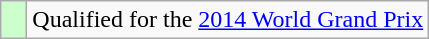<table class="wikitable" style="text-align: left;">
<tr>
<td width=10px bgcolor=#ccffcc></td>
<td>Qualified for the <a href='#'>2014 World Grand Prix</a></td>
</tr>
</table>
